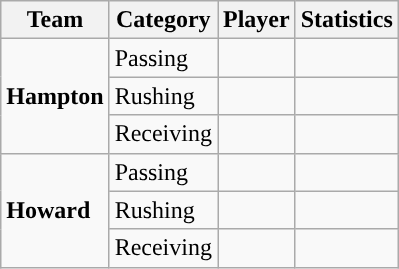<table class="wikitable" style="float: right;">
<tr>
<th>Team</th>
<th>Category</th>
<th>Player</th>
<th>Statistics</th>
</tr>
<tr>
<td rowspan=3><strong>Hampton</strong></td>
<td>Passing</td>
<td></td>
<td></td>
</tr>
<tr>
<td>Rushing</td>
<td></td>
<td></td>
</tr>
<tr>
<td>Receiving</td>
<td></td>
<td></td>
</tr>
<tr>
<td rowspan=3><strong>Howard</strong></td>
<td>Passing</td>
<td></td>
<td></td>
</tr>
<tr>
<td>Rushing</td>
<td></td>
<td></td>
</tr>
<tr>
<td>Receiving</td>
<td></td>
<td></td>
</tr>
</table>
